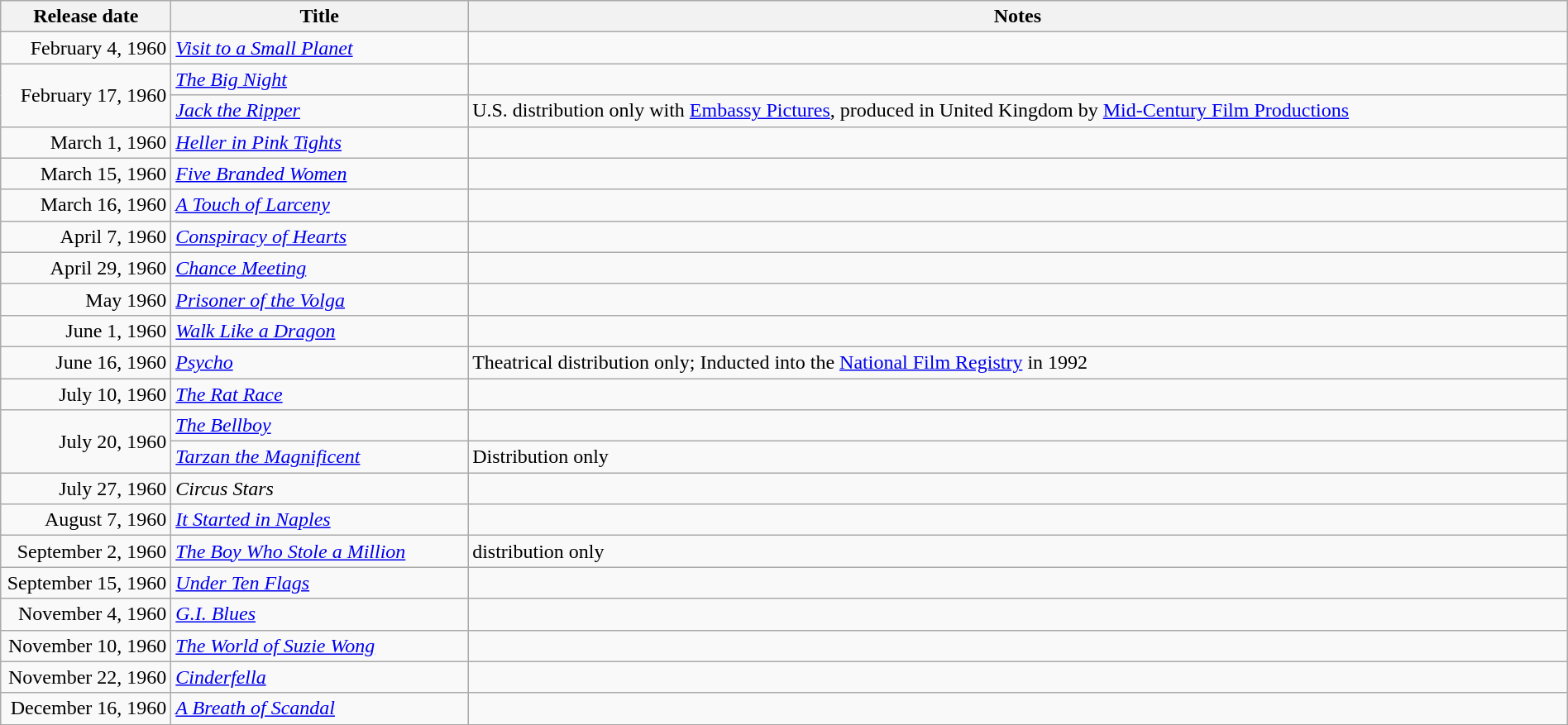<table class="wikitable sortable" style="width:100%;">
<tr>
<th scope="col" style="width:130px;">Release date</th>
<th>Title</th>
<th>Notes</th>
</tr>
<tr>
<td style="text-align:right;">February 4, 1960</td>
<td><em><a href='#'>Visit to a Small Planet</a></em></td>
<td></td>
</tr>
<tr>
<td style="text-align:right;" rowspan="2">February 17, 1960</td>
<td><em><a href='#'>The Big Night</a></em></td>
<td></td>
</tr>
<tr>
<td><em><a href='#'>Jack the Ripper</a></em></td>
<td>U.S. distribution only with <a href='#'>Embassy Pictures</a>, produced in United Kingdom by <a href='#'>Mid-Century Film Productions</a></td>
</tr>
<tr>
<td style="text-align:right;">March 1, 1960</td>
<td><em><a href='#'>Heller in Pink Tights</a></em></td>
<td></td>
</tr>
<tr>
<td style="text-align:right;">March 15, 1960</td>
<td><em><a href='#'>Five Branded Women</a></em></td>
<td></td>
</tr>
<tr>
<td style="text-align:right;">March 16, 1960</td>
<td><em><a href='#'>A Touch of Larceny</a></em></td>
<td></td>
</tr>
<tr>
<td style="text-align:right;">April 7, 1960</td>
<td><em><a href='#'>Conspiracy of Hearts</a></em></td>
<td></td>
</tr>
<tr>
<td style="text-align:right;">April 29, 1960</td>
<td><em><a href='#'>Chance Meeting</a></em></td>
<td></td>
</tr>
<tr>
<td style="text-align:right;">May 1960</td>
<td><em><a href='#'>Prisoner of the Volga</a></em></td>
<td></td>
</tr>
<tr>
<td style="text-align:right;">June 1, 1960</td>
<td><em><a href='#'>Walk Like a Dragon</a></em></td>
<td></td>
</tr>
<tr>
<td style="text-align:right;">June 16, 1960</td>
<td><em><a href='#'>Psycho</a></em></td>
<td>Theatrical distribution only; Inducted into the <a href='#'>National Film Registry</a> in 1992</td>
</tr>
<tr>
<td style="text-align:right;">July 10, 1960</td>
<td><em><a href='#'>The Rat Race</a></em></td>
<td></td>
</tr>
<tr>
<td style="text-align:right;" rowspan="2">July 20, 1960</td>
<td><em><a href='#'>The Bellboy</a></em></td>
<td></td>
</tr>
<tr>
<td><em><a href='#'>Tarzan the Magnificent</a></em> </td>
<td>Distribution only</td>
</tr>
<tr>
<td style="text-align:right;">July 27, 1960</td>
<td><em>Circus Stars</em></td>
<td></td>
</tr>
<tr>
<td style="text-align:right;">August 7, 1960</td>
<td><em><a href='#'>It Started in Naples</a></em></td>
<td></td>
</tr>
<tr>
<td style="text-align:right;">September 2, 1960</td>
<td><em><a href='#'>The Boy Who Stole a Million</a></em></td>
<td>distribution only</td>
</tr>
<tr>
<td style="text-align:right;">September 15, 1960</td>
<td><em><a href='#'>Under Ten Flags</a></em></td>
<td></td>
</tr>
<tr>
<td style="text-align:right;">November 4, 1960</td>
<td><em><a href='#'>G.I. Blues</a></em></td>
<td></td>
</tr>
<tr>
<td style="text-align:right;">November 10, 1960</td>
<td><em><a href='#'>The World of Suzie Wong</a></em></td>
<td></td>
</tr>
<tr>
<td style="text-align:right;">November 22, 1960</td>
<td><em><a href='#'>Cinderfella</a></em></td>
<td></td>
</tr>
<tr>
<td style="text-align:right;">December 16, 1960</td>
<td><em><a href='#'>A Breath of Scandal</a></em></td>
<td></td>
</tr>
</table>
